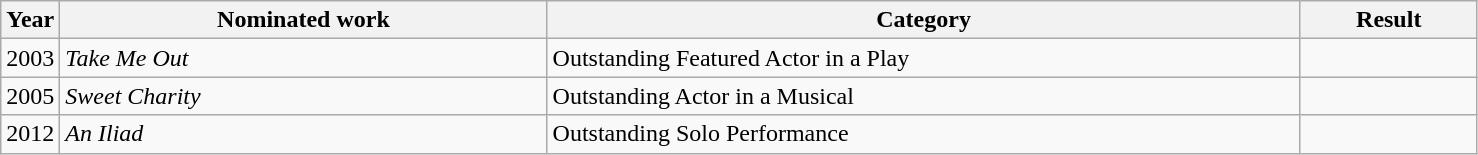<table class=wikitable>
<tr>
<th width=4%>Year</th>
<th width=33%>Nominated work</th>
<th width=51%>Category</th>
<th width=12%>Result</th>
</tr>
<tr>
<td>2003</td>
<td><em>Take Me Out</em></td>
<td>Outstanding Featured Actor in a Play</td>
<td></td>
</tr>
<tr>
<td>2005</td>
<td><em>Sweet Charity</em></td>
<td>Outstanding Actor in a Musical</td>
<td></td>
</tr>
<tr>
<td>2012</td>
<td><em>An Iliad</em></td>
<td>Outstanding Solo Performance</td>
<td></td>
</tr>
</table>
